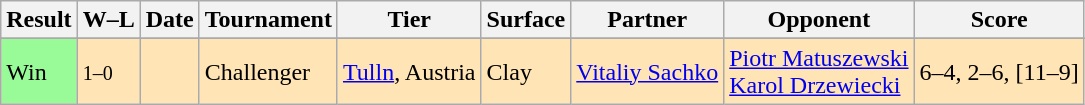<table class="sortable wikitable">
<tr>
<th>Result</th>
<th class="unsortable">W–L</th>
<th>Date</th>
<th>Tournament</th>
<th>Tier</th>
<th>Surface</th>
<th>Partner</th>
<th>Opponent</th>
<th class="unsortable">Score</th>
</tr>
<tr>
</tr>
<tr bgcolor=moccasin>
<td bgcolor= 98FB98>Win</td>
<td><small>1–0</small></td>
<td><a href='#'></a></td>
<td>Challenger</td>
<td><a href='#'>Tulln</a>, Austria</td>
<td>Clay</td>
<td> <a href='#'>Vitaliy Sachko</a></td>
<td> <a href='#'>Piotr Matuszewski</a> <br>  <a href='#'>Karol Drzewiecki</a></td>
<td>6–4, 2–6, [11–9]</td>
</tr>
</table>
